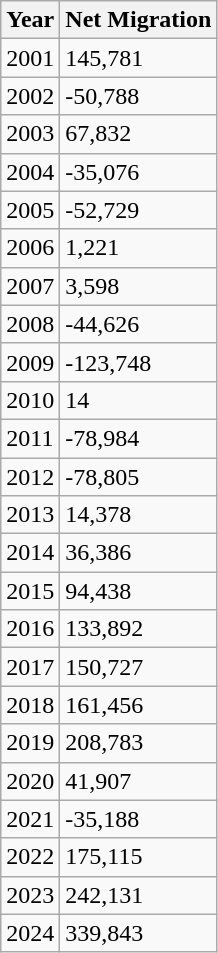<table class="wikitable sortable">
<tr>
<th>Year</th>
<th>Net Migration</th>
</tr>
<tr>
<td>2001</td>
<td>145,781</td>
</tr>
<tr>
<td>2002</td>
<td>-50,788</td>
</tr>
<tr>
<td>2003</td>
<td>67,832</td>
</tr>
<tr>
<td>2004</td>
<td>-35,076</td>
</tr>
<tr>
<td>2005</td>
<td>-52,729</td>
</tr>
<tr>
<td>2006</td>
<td>1,221</td>
</tr>
<tr>
<td>2007</td>
<td>3,598</td>
</tr>
<tr>
<td>2008</td>
<td>-44,626</td>
</tr>
<tr>
<td>2009</td>
<td>-123,748</td>
</tr>
<tr>
<td>2010</td>
<td>14</td>
</tr>
<tr>
<td>2011</td>
<td>-78,984</td>
</tr>
<tr>
<td>2012</td>
<td>-78,805</td>
</tr>
<tr>
<td>2013</td>
<td>14,378</td>
</tr>
<tr>
<td>2014</td>
<td>36,386</td>
</tr>
<tr>
<td>2015</td>
<td>94,438</td>
</tr>
<tr>
<td>2016</td>
<td>133,892</td>
</tr>
<tr>
<td>2017</td>
<td>150,727</td>
</tr>
<tr>
<td>2018</td>
<td>161,456</td>
</tr>
<tr>
<td>2019</td>
<td>208,783</td>
</tr>
<tr>
<td>2020</td>
<td>41,907</td>
</tr>
<tr>
<td>2021</td>
<td>-35,188</td>
</tr>
<tr>
<td>2022</td>
<td>175,115</td>
</tr>
<tr>
<td>2023</td>
<td>242,131</td>
</tr>
<tr>
<td>2024</td>
<td>339,843</td>
</tr>
</table>
